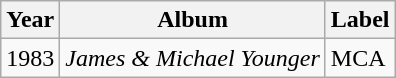<table class="wikitable">
<tr>
<th>Year</th>
<th>Album</th>
<th>Label</th>
</tr>
<tr>
<td>1983</td>
<td><em>James & Michael Younger</em></td>
<td>MCA</td>
</tr>
</table>
